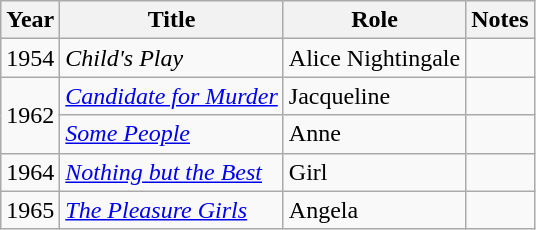<table class="wikitable">
<tr>
<th>Year</th>
<th>Title</th>
<th>Role</th>
<th>Notes</th>
</tr>
<tr>
<td>1954</td>
<td><em>Child's Play</em></td>
<td>Alice Nightingale</td>
<td></td>
</tr>
<tr>
<td rowspan="2">1962</td>
<td><em><a href='#'>Candidate for Murder</a></em></td>
<td>Jacqueline</td>
<td></td>
</tr>
<tr>
<td><em><a href='#'>Some People</a></em></td>
<td>Anne</td>
<td></td>
</tr>
<tr>
<td>1964</td>
<td><em><a href='#'>Nothing but the Best</a></em></td>
<td>Girl</td>
<td></td>
</tr>
<tr>
<td>1965</td>
<td><em><a href='#'>The Pleasure Girls</a></em></td>
<td>Angela</td>
<td></td>
</tr>
</table>
